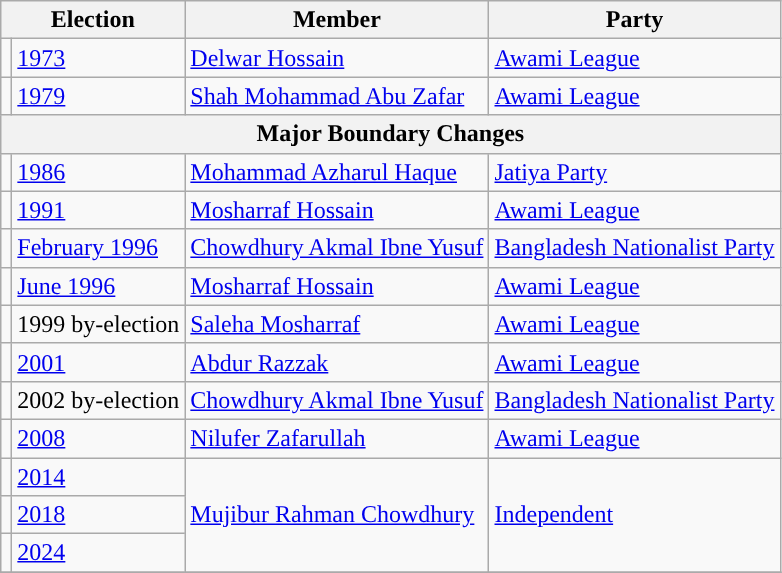<table class="wikitable">
<tr>
<th colspan="2">Election</th>
<th>Member</th>
<th>Party</th>
</tr>
<tr>
<td style="background-color:"></td>
<td><a href='#'>1973</a></td>
<td><a href='#'>Delwar Hossain</a></td>
<td><a href='#'>Awami League</a></td>
</tr>
<tr>
<td style="background-color:"></td>
<td><a href='#'>1979</a></td>
<td><a href='#'>Shah Mohammad Abu Zafar</a></td>
<td><a href='#'>Awami League</a></td>
</tr>
<tr>
<th colspan="4">Major Boundary Changes</th>
</tr>
<tr>
<td style="background-color:"></td>
<td><a href='#'>1986</a></td>
<td><a href='#'>Mohammad Azharul Haque</a></td>
<td><a href='#'>Jatiya Party</a></td>
</tr>
<tr>
<td style="background-color:"></td>
<td><a href='#'>1991</a></td>
<td><a href='#'>Mosharraf Hossain</a></td>
<td><a href='#'>Awami League</a></td>
</tr>
<tr>
<td style="background-color:"></td>
<td><a href='#'>February 1996</a></td>
<td><a href='#'>Chowdhury Akmal Ibne Yusuf</a></td>
<td><a href='#'>Bangladesh Nationalist Party</a></td>
</tr>
<tr>
<td style="background-color:"></td>
<td><a href='#'>June 1996</a></td>
<td><a href='#'>Mosharraf Hossain</a></td>
<td><a href='#'>Awami League</a></td>
</tr>
<tr>
<td style="background-color:"></td>
<td>1999 by-election</td>
<td><a href='#'>Saleha Mosharraf</a></td>
<td><a href='#'>Awami League</a></td>
</tr>
<tr>
<td style="background-color:"></td>
<td><a href='#'>2001</a></td>
<td><a href='#'>Abdur Razzak</a></td>
<td><a href='#'>Awami League</a></td>
</tr>
<tr>
<td style="background-color:"></td>
<td>2002 by-election</td>
<td><a href='#'>Chowdhury Akmal Ibne Yusuf</a></td>
<td><a href='#'>Bangladesh Nationalist Party</a></td>
</tr>
<tr>
<td style="background-color:"></td>
<td><a href='#'>2008</a></td>
<td><a href='#'>Nilufer Zafarullah</a></td>
<td><a href='#'>Awami League</a></td>
</tr>
<tr>
<td style="background-color:"></td>
<td><a href='#'>2014</a></td>
<td rowspan="3"><a href='#'>Mujibur Rahman Chowdhury</a></td>
<td rowspan="3"><a href='#'>Independent</a></td>
</tr>
<tr>
<td style="background-color:"></td>
<td><a href='#'>2018</a></td>
</tr>
<tr>
<td style="background-color:"></td>
<td><a href='#'>2024</a></td>
</tr>
<tr>
</tr>
</table>
